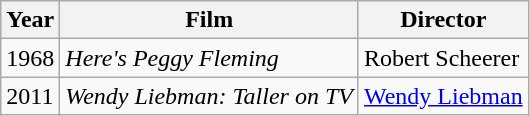<table class="wikitable">
<tr>
<th>Year</th>
<th>Film</th>
<th>Director</th>
</tr>
<tr>
<td>1968</td>
<td><em>Here's Peggy Fleming</em></td>
<td>Robert Scheerer</td>
</tr>
<tr>
<td>2011</td>
<td><em>Wendy Liebman: Taller on TV</em></td>
<td><a href='#'>Wendy Liebman</a></td>
</tr>
</table>
